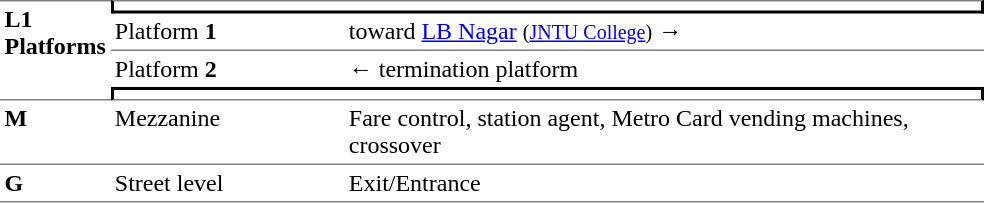<table border=0 cellspacing=0 cellpadding=3>
<tr>
<td style="border-bottom:solid 1px gray;vertical-align:top;border-top:solid 1px gray;" rowspan=4;><strong>L1<br>Platforms</strong></td>
<td style="border-top:solid 1px gray;border-right:solid 2px black;border-left:solid 2px black;border-bottom:solid 2px black;text-align:center;" colspan=2></td>
</tr>
<tr>
<td style="border-bottom:solid 1px gray;" width=150>Platform <span><strong>1</strong></span></td>
<td style="border-bottom:solid 1px gray;" width=390>  toward <a href='#'>LB Nagar</a> <small>(<a href='#'>JNTU College</a>)</small> →</td>
</tr>
<tr>
<td>Platform <span><strong>2</strong></span></td>
<td>←  termination platform</td>
</tr>
<tr>
<td style="border-top:solid 2px black;border-right:solid 2px black;border-left:solid 2px black;border-bottom:solid 1px gray;text-align:center;" colspan=2></td>
</tr>
<tr>
<td style="vertical-align:top"><strong>M</strong></td>
<td style="vertical-align:top">Mezzanine</td>
<td style="vertical-align:top">Fare control, station agent, Metro Card vending machines, crossover</td>
</tr>
<tr>
<td style="border-bottom:solid 1px gray;border-top:solid 1px gray; vertical-align:top" width=50><strong>G</strong></td>
<td style="border-top:solid 1px gray;border-bottom:solid 1px gray; vertical-align:top" width=100>Street level</td>
<td style="border-top:solid 1px gray;border-bottom:solid 1px gray; vertical-align:top" width=420>Exit/Entrance</td>
</tr>
</table>
